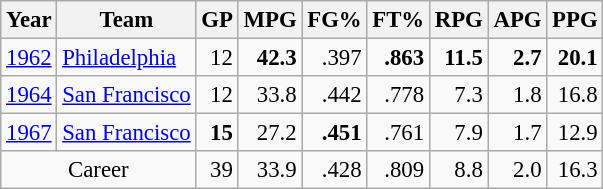<table class="wikitable sortable" style="font-size:95%; text-align:right;">
<tr>
<th>Year</th>
<th>Team</th>
<th>GP</th>
<th>MPG</th>
<th>FG%</th>
<th>FT%</th>
<th>RPG</th>
<th>APG</th>
<th>PPG</th>
</tr>
<tr>
<td style="text-align:left;"><a href='#'>1962</a></td>
<td style="text-align:left;"><a href='#'>Philadelphia</a></td>
<td>12</td>
<td><strong>42.3</strong></td>
<td>.397</td>
<td><strong>.863</strong></td>
<td><strong>11.5</strong></td>
<td><strong>2.7</strong></td>
<td><strong>20.1</strong></td>
</tr>
<tr>
<td style="text-align:left;"><a href='#'>1964</a></td>
<td style="text-align:left;"><a href='#'>San Francisco</a></td>
<td>12</td>
<td>33.8</td>
<td>.442</td>
<td>.778</td>
<td>7.3</td>
<td>1.8</td>
<td>16.8</td>
</tr>
<tr>
<td style="text-align:left;"><a href='#'>1967</a></td>
<td style="text-align:left;"><a href='#'>San Francisco</a></td>
<td><strong>15</strong></td>
<td>27.2</td>
<td><strong>.451</strong></td>
<td>.761</td>
<td>7.9</td>
<td>1.7</td>
<td>12.9</td>
</tr>
<tr class="sortbottom">
<td colspan="2" style="text-align:center;">Career</td>
<td>39</td>
<td>33.9</td>
<td>.428</td>
<td>.809</td>
<td>8.8</td>
<td>2.0</td>
<td>16.3</td>
</tr>
</table>
